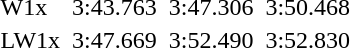<table>
<tr>
<td>W1x<br></td>
<td></td>
<td>3:43.763</td>
<td></td>
<td>3:47.306</td>
<td></td>
<td>3:50.468</td>
</tr>
<tr>
<td>LW1x<br></td>
<td></td>
<td>3:47.669</td>
<td></td>
<td>3:52.490</td>
<td></td>
<td>3:52.830</td>
</tr>
</table>
